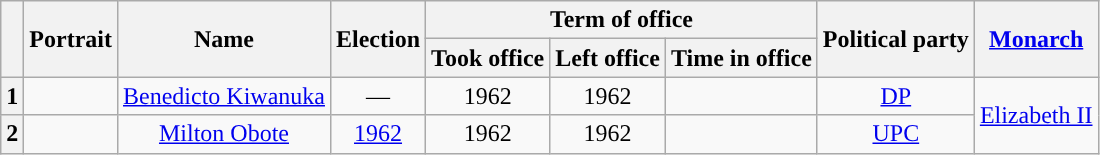<table class="wikitable" style="text-align:center">
<tr>
<th rowspan="2"></th>
<th rowspan="2">Portrait</th>
<th rowspan="2">Name<br></th>
<th rowspan="2">Election</th>
<th colspan="3">Term of office</th>
<th rowspan="2">Political party</th>
<th rowspan="2"><a href='#'>Monarch</a></th>
</tr>
<tr>
<th>Took office</th>
<th>Left office</th>
<th>Time in office</th>
</tr>
<tr>
<th style="background:">1</th>
<td></td>
<td><a href='#'>Benedicto Kiwanuka</a><br></td>
<td>—</td>
<td> 1962</td>
<td> 1962</td>
<td></td>
<td><a href='#'>DP</a></td>
<td rowspan=2><a href='#'>Elizabeth II</a></td>
</tr>
<tr>
<th style="background:">2</th>
<td></td>
<td><a href='#'>Milton Obote</a><br></td>
<td><a href='#'>1962</a></td>
<td> 1962</td>
<td> 1962</td>
<td></td>
<td><a href='#'>UPC</a></td>
</tr>
</table>
